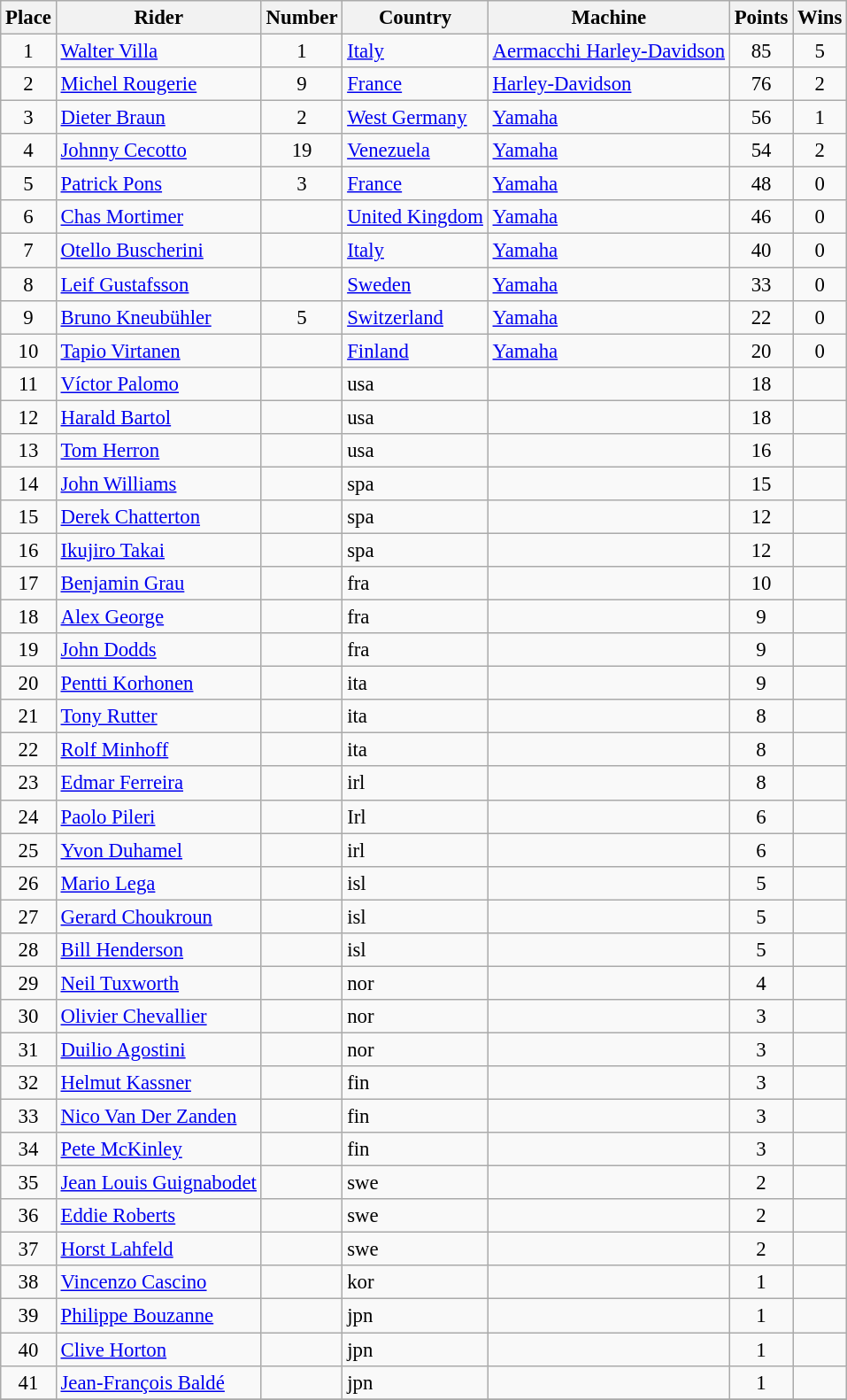<table class="wikitable" style="font-size: 95%;">
<tr>
<th>Place</th>
<th>Rider</th>
<th>Number</th>
<th>Country</th>
<th>Machine</th>
<th>Points</th>
<th>Wins</th>
</tr>
<tr>
<td align="center">1</td>
<td> <a href='#'>Walter Villa</a></td>
<td align="center">1</td>
<td><a href='#'>Italy</a></td>
<td><a href='#'>Aermacchi Harley-Davidson</a></td>
<td align="center">85</td>
<td align="center">5</td>
</tr>
<tr>
<td align="center">2</td>
<td> <a href='#'>Michel Rougerie</a></td>
<td align="center">9</td>
<td><a href='#'>France</a></td>
<td><a href='#'>Harley-Davidson</a></td>
<td align="center">76</td>
<td align="center">2</td>
</tr>
<tr>
<td align="center">3</td>
<td> <a href='#'>Dieter Braun</a></td>
<td align="center">2</td>
<td><a href='#'>West Germany</a></td>
<td><a href='#'>Yamaha</a></td>
<td align="center">56</td>
<td align="center">1</td>
</tr>
<tr>
<td align="center">4</td>
<td> <a href='#'>Johnny Cecotto</a></td>
<td align="center">19</td>
<td><a href='#'>Venezuela</a></td>
<td><a href='#'>Yamaha</a></td>
<td align="center">54</td>
<td align="center">2</td>
</tr>
<tr>
<td align="center">5</td>
<td> <a href='#'>Patrick Pons</a></td>
<td align="center">3</td>
<td><a href='#'>France</a></td>
<td><a href='#'>Yamaha</a></td>
<td align="center">48</td>
<td align="center">0</td>
</tr>
<tr>
<td align="center">6</td>
<td> <a href='#'>Chas Mortimer</a></td>
<td></td>
<td><a href='#'>United Kingdom</a></td>
<td><a href='#'>Yamaha</a></td>
<td align="center">46</td>
<td align="center">0</td>
</tr>
<tr>
<td align="center">7</td>
<td> <a href='#'>Otello Buscherini</a></td>
<td></td>
<td><a href='#'>Italy</a></td>
<td><a href='#'>Yamaha</a></td>
<td align="center">40</td>
<td align="center">0</td>
</tr>
<tr>
<td align="center">8</td>
<td> <a href='#'>Leif Gustafsson</a></td>
<td></td>
<td><a href='#'>Sweden</a></td>
<td><a href='#'>Yamaha</a></td>
<td align="center">33</td>
<td align="center">0</td>
</tr>
<tr>
<td align="center">9</td>
<td> <a href='#'>Bruno Kneubühler</a></td>
<td align="center">5</td>
<td><a href='#'>Switzerland</a></td>
<td><a href='#'>Yamaha</a></td>
<td align="center">22</td>
<td align="center">0</td>
</tr>
<tr>
<td align="center">10</td>
<td> <a href='#'>Tapio Virtanen</a></td>
<td></td>
<td><a href='#'>Finland</a></td>
<td><a href='#'>Yamaha</a></td>
<td align="center">20</td>
<td align="center">0</td>
</tr>
<tr>
<td align="center">11</td>
<td><a href='#'>Víctor Palomo</a></td>
<td align="center"></td>
<td>usa</td>
<td></td>
<td align="center">18</td>
<td align="center"></td>
</tr>
<tr>
<td align="center">12</td>
<td><a href='#'>Harald Bartol</a></td>
<td align="center"></td>
<td>usa</td>
<td></td>
<td align="center">18</td>
<td align="center"></td>
</tr>
<tr>
<td align="center">13</td>
<td><a href='#'>Tom Herron</a></td>
<td align="center"></td>
<td>usa</td>
<td></td>
<td align="center">16</td>
<td align="center"></td>
</tr>
<tr>
<td align="center">14</td>
<td><a href='#'>John Williams</a></td>
<td align="center"></td>
<td>spa</td>
<td></td>
<td align="center">15</td>
<td align="center"></td>
</tr>
<tr>
<td align="center">15</td>
<td><a href='#'>Derek Chatterton</a></td>
<td align="center"></td>
<td>spa</td>
<td></td>
<td align="center">12</td>
<td align="center"></td>
</tr>
<tr>
<td align="center">16</td>
<td><a href='#'>Ikujiro Takai</a></td>
<td align="center"></td>
<td>spa</td>
<td></td>
<td align="center">12</td>
<td align="center"></td>
</tr>
<tr>
<td align="center">17</td>
<td><a href='#'>Benjamin Grau</a></td>
<td align="center"></td>
<td>fra</td>
<td></td>
<td align="center">10</td>
<td align="center"></td>
</tr>
<tr>
<td align="center">18</td>
<td><a href='#'>Alex George</a></td>
<td align="center"></td>
<td>fra</td>
<td></td>
<td align="center">9</td>
<td align="center"></td>
</tr>
<tr>
<td align="center">19</td>
<td><a href='#'>John Dodds</a></td>
<td align="center"></td>
<td>fra</td>
<td></td>
<td align="center">9</td>
<td align="center"></td>
</tr>
<tr>
<td align="center">20</td>
<td><a href='#'>Pentti Korhonen</a></td>
<td align="center"></td>
<td>ita</td>
<td></td>
<td align="center">9</td>
<td align="center"></td>
</tr>
<tr>
<td align="center">21</td>
<td><a href='#'>Tony Rutter</a></td>
<td align="center"></td>
<td>ita</td>
<td></td>
<td align="center">8</td>
<td align="center"></td>
</tr>
<tr>
<td align="center">22</td>
<td><a href='#'>Rolf Minhoff</a></td>
<td align="center"></td>
<td>ita</td>
<td></td>
<td align="center">8</td>
<td align="center"></td>
</tr>
<tr>
<td align="center">23</td>
<td><a href='#'>Edmar Ferreira</a></td>
<td align="center"></td>
<td>irl</td>
<td></td>
<td align="center">8</td>
<td align="center"></td>
</tr>
<tr>
<td align="center">24</td>
<td><a href='#'>Paolo Pileri</a></td>
<td align="center"></td>
<td>Irl</td>
<td></td>
<td align="center">6</td>
<td align="center"></td>
</tr>
<tr>
<td align="center">25</td>
<td><a href='#'>Yvon Duhamel</a></td>
<td align="center"></td>
<td>irl</td>
<td></td>
<td align="center">6</td>
<td align="center"></td>
</tr>
<tr>
<td align="center">26</td>
<td><a href='#'>Mario Lega</a></td>
<td align="center"></td>
<td>isl</td>
<td></td>
<td align="center">5</td>
<td align="center"></td>
</tr>
<tr>
<td align="center">27</td>
<td><a href='#'>Gerard Choukroun</a></td>
<td align="center"></td>
<td>isl</td>
<td></td>
<td align="center">5</td>
<td align="center"></td>
</tr>
<tr>
<td align="center">28</td>
<td><a href='#'>Bill Henderson</a></td>
<td align="center"></td>
<td>isl</td>
<td></td>
<td align="center">5</td>
<td align="center"></td>
</tr>
<tr>
<td align="center">29</td>
<td><a href='#'>Neil Tuxworth</a></td>
<td align="center"></td>
<td>nor</td>
<td></td>
<td align="center">4</td>
<td align="center"></td>
</tr>
<tr>
<td align="center">30</td>
<td><a href='#'>Olivier Chevallier</a></td>
<td align="center"></td>
<td>nor</td>
<td></td>
<td align="center">3</td>
<td align="center"></td>
</tr>
<tr>
<td align="center">31</td>
<td><a href='#'>Duilio Agostini</a></td>
<td align="center"></td>
<td>nor</td>
<td></td>
<td align="center">3</td>
<td align="center"></td>
</tr>
<tr>
<td align="center">32</td>
<td><a href='#'>Helmut Kassner</a></td>
<td align="center"></td>
<td>fin</td>
<td></td>
<td align="center">3</td>
<td align="center"></td>
</tr>
<tr>
<td align="center">33</td>
<td><a href='#'>Nico Van Der Zanden</a></td>
<td align="center"></td>
<td>fin</td>
<td></td>
<td align="center">3</td>
<td align="center"></td>
</tr>
<tr>
<td align="center">34</td>
<td><a href='#'>Pete McKinley</a></td>
<td align="center"></td>
<td>fin</td>
<td></td>
<td align="center">3</td>
<td align="center"></td>
</tr>
<tr>
<td align="center">35</td>
<td><a href='#'>Jean Louis Guignabodet</a></td>
<td align="center"></td>
<td>swe</td>
<td></td>
<td align="center">2</td>
<td align="center"></td>
</tr>
<tr>
<td align="center">36</td>
<td><a href='#'>Eddie Roberts</a></td>
<td align="center"></td>
<td>swe</td>
<td></td>
<td align="center">2</td>
<td align="center"></td>
</tr>
<tr>
<td align="center">37</td>
<td><a href='#'>Horst Lahfeld</a></td>
<td align="center"></td>
<td>swe</td>
<td></td>
<td align="center">2</td>
<td align="center"></td>
</tr>
<tr>
<td align="center">38</td>
<td><a href='#'>Vincenzo Cascino</a></td>
<td align="center"></td>
<td>kor</td>
<td></td>
<td align="center">1</td>
<td align="center"></td>
</tr>
<tr>
<td align="center">39</td>
<td><a href='#'>Philippe Bouzanne</a></td>
<td align="center"></td>
<td>jpn</td>
<td></td>
<td align="center">1</td>
<td align="center"></td>
</tr>
<tr>
<td align="center">40</td>
<td><a href='#'>Clive Horton</a></td>
<td align="center"></td>
<td>jpn</td>
<td></td>
<td align="center">1</td>
<td align="center"></td>
</tr>
<tr>
<td align="center">41</td>
<td><a href='#'>Jean-François Baldé</a></td>
<td align="center"></td>
<td>jpn</td>
<td></td>
<td align="center">1</td>
<td align="center"></td>
</tr>
<tr>
</tr>
</table>
